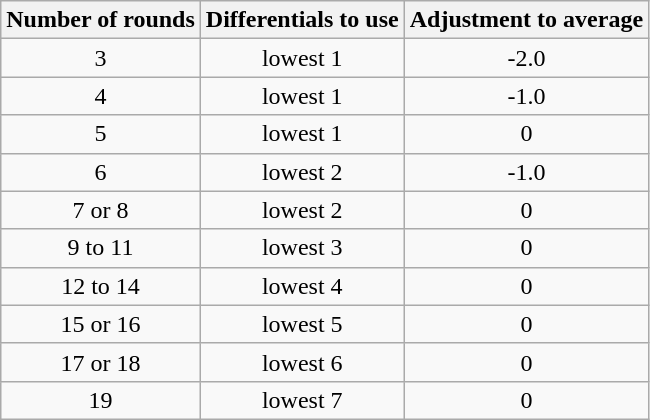<table class="wikitable" style="float: center;">
<tr>
<th>Number of rounds</th>
<th>Differentials to use</th>
<th>Adjustment to average</th>
</tr>
<tr>
<td align="center">3</td>
<td align="center">lowest 1</td>
<td align="center">-2.0</td>
</tr>
<tr>
<td align="center">4</td>
<td align="center">lowest 1</td>
<td align="center">-1.0</td>
</tr>
<tr>
<td align="center">5</td>
<td align="center">lowest 1</td>
<td align="center">0</td>
</tr>
<tr>
<td align="center">6</td>
<td align="center">lowest 2</td>
<td align="center">-1.0</td>
</tr>
<tr>
<td align="center">7 or 8</td>
<td align="center">lowest 2</td>
<td align="center">0</td>
</tr>
<tr>
<td align="center">9 to 11</td>
<td align="center">lowest 3</td>
<td align="center">0</td>
</tr>
<tr>
<td align="center">12 to 14</td>
<td align="center">lowest 4</td>
<td align="center">0</td>
</tr>
<tr>
<td align="center">15 or 16</td>
<td align="center">lowest 5</td>
<td align="center">0</td>
</tr>
<tr>
<td align="center">17 or 18</td>
<td align="center">lowest 6</td>
<td align="center">0</td>
</tr>
<tr>
<td align="center">19</td>
<td align="center">lowest 7</td>
<td align="center">0</td>
</tr>
</table>
